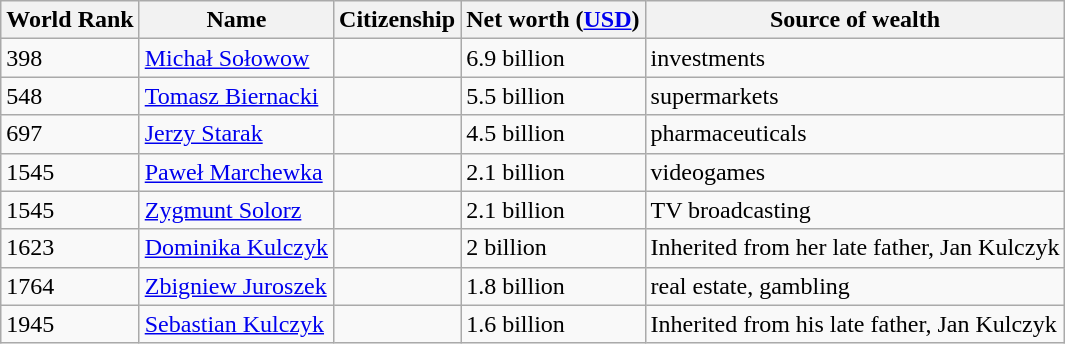<table class="wikitable">
<tr>
<th>World Rank</th>
<th>Name</th>
<th>Citizenship</th>
<th>Net worth (<a href='#'>USD</a>)</th>
<th>Source of wealth</th>
</tr>
<tr>
<td>398</td>
<td><a href='#'>Michał Sołowow</a></td>
<td></td>
<td>6.9 billion</td>
<td>investments</td>
</tr>
<tr>
<td>548</td>
<td><a href='#'>Tomasz Biernacki</a></td>
<td></td>
<td>5.5 billion</td>
<td>supermarkets</td>
</tr>
<tr>
<td>697</td>
<td><a href='#'>Jerzy Starak</a></td>
<td></td>
<td>4.5 billion</td>
<td>pharmaceuticals</td>
</tr>
<tr>
<td>1545</td>
<td><a href='#'>Paweł Marchewka</a></td>
<td></td>
<td>2.1 billion</td>
<td>videogames</td>
</tr>
<tr>
<td>1545</td>
<td><a href='#'>Zygmunt Solorz</a></td>
<td></td>
<td>2.1 billion</td>
<td>TV broadcasting</td>
</tr>
<tr>
<td>1623</td>
<td><a href='#'>Dominika Kulczyk</a></td>
<td></td>
<td>2 billion</td>
<td>Inherited from her late father, Jan Kulczyk</td>
</tr>
<tr>
<td>1764</td>
<td><a href='#'>Zbigniew Juroszek</a></td>
<td></td>
<td>1.8 billion</td>
<td>real estate, gambling</td>
</tr>
<tr>
<td>1945</td>
<td><a href='#'>Sebastian Kulczyk</a></td>
<td></td>
<td>1.6 billion</td>
<td>Inherited from his late father, Jan Kulczyk</td>
</tr>
</table>
